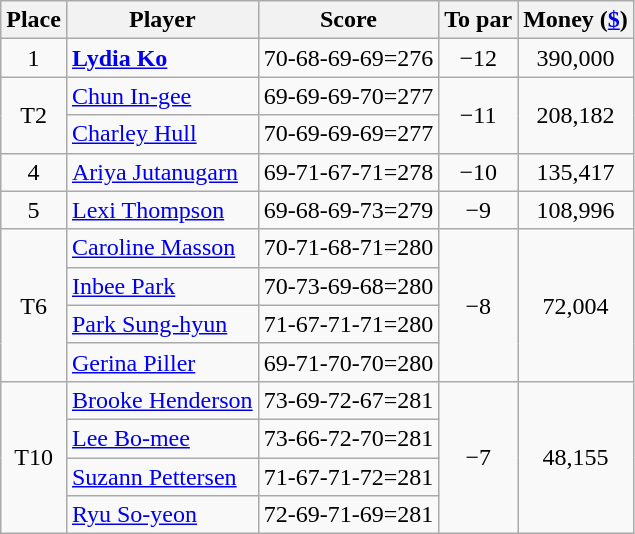<table class="wikitable">
<tr>
<th>Place</th>
<th>Player</th>
<th>Score</th>
<th>To par</th>
<th>Money (<a href='#'>$</a>)</th>
</tr>
<tr>
<td align=center>1</td>
<td> <strong><a href='#'>Lydia Ko</a></strong></td>
<td>70-68-69-69=276</td>
<td align=center>−12</td>
<td align=center>390,000</td>
</tr>
<tr>
<td rowspan=2 align=center>T2</td>
<td> <a href='#'>Chun In-gee</a></td>
<td>69-69-69-70=277</td>
<td rowspan=2 align=center>−11</td>
<td rowspan=2 align=center>208,182</td>
</tr>
<tr>
<td> <a href='#'>Charley Hull</a></td>
<td>70-69-69-69=277</td>
</tr>
<tr>
<td align=center>4</td>
<td> <a href='#'>Ariya Jutanugarn</a></td>
<td>69-71-67-71=278</td>
<td align=center>−10</td>
<td align=center>135,417</td>
</tr>
<tr>
<td align=center>5</td>
<td> <a href='#'>Lexi Thompson</a></td>
<td>69-68-69-73=279</td>
<td align=center>−9</td>
<td align=center>108,996</td>
</tr>
<tr>
<td rowspan=4 align=center>T6</td>
<td> <a href='#'>Caroline Masson</a></td>
<td>70-71-68-71=280</td>
<td rowspan=4 align=center>−8</td>
<td rowspan=4 align=center>72,004</td>
</tr>
<tr>
<td> <a href='#'>Inbee Park</a></td>
<td>70-73-69-68=280</td>
</tr>
<tr>
<td> <a href='#'>Park Sung-hyun</a></td>
<td>71-67-71-71=280</td>
</tr>
<tr>
<td> <a href='#'>Gerina Piller</a></td>
<td>69-71-70-70=280</td>
</tr>
<tr>
<td rowspan=4 align=center>T10</td>
<td> <a href='#'>Brooke Henderson</a></td>
<td>73-69-72-67=281</td>
<td rowspan=4 align=center>−7</td>
<td rowspan=4 align=center>48,155</td>
</tr>
<tr>
<td> <a href='#'>Lee Bo-mee</a></td>
<td>73-66-72-70=281</td>
</tr>
<tr>
<td> <a href='#'>Suzann Pettersen</a></td>
<td>71-67-71-72=281</td>
</tr>
<tr>
<td> <a href='#'>Ryu So-yeon</a></td>
<td>72-69-71-69=281</td>
</tr>
</table>
